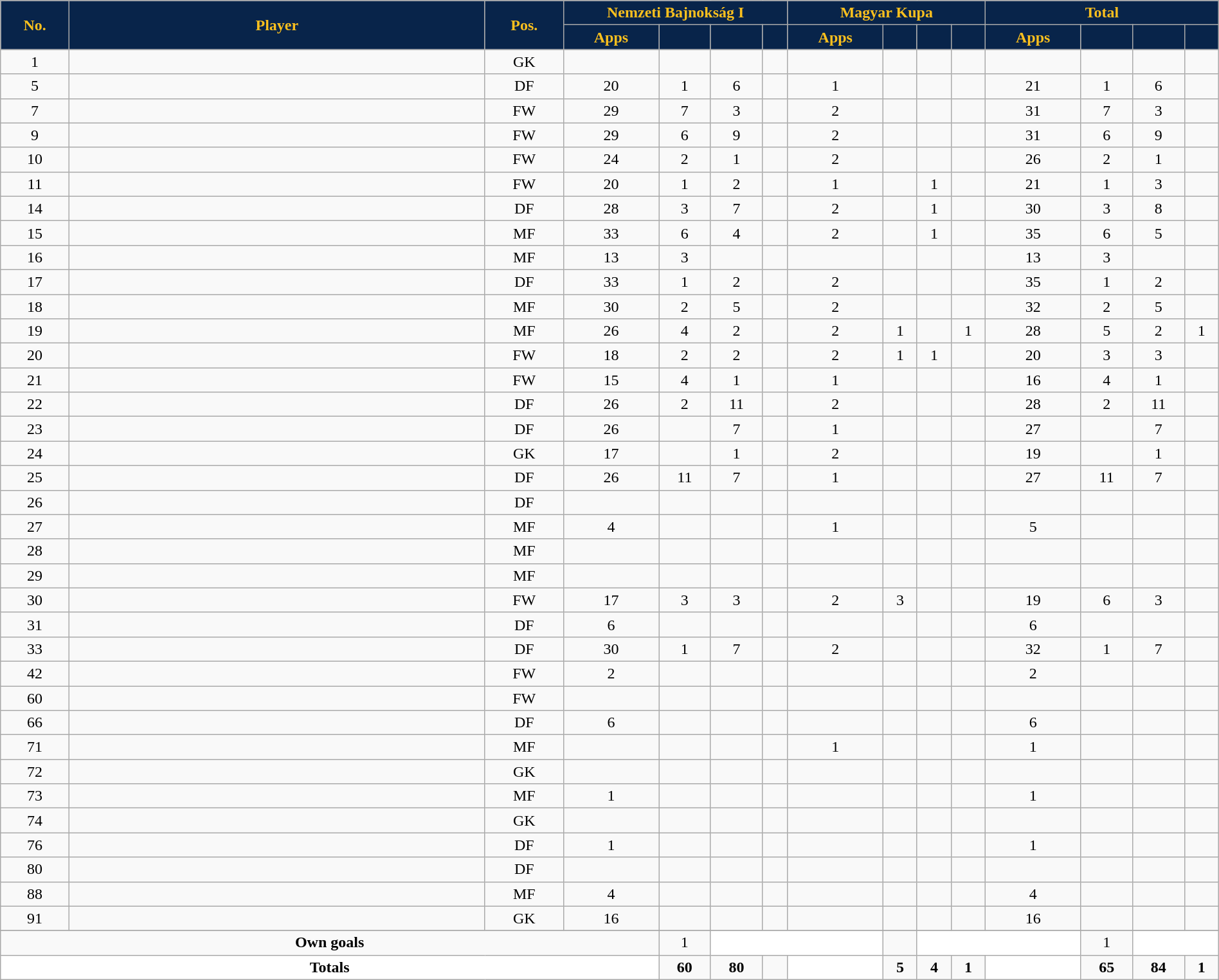<table class="wikitable sortable alternance" style="text-align:center;width:100%">
<tr>
<th rowspan="2" style="background-color:#08244A;color:#FBC01E; width:5px">No.</th>
<th rowspan="2" style="background-color:#08244A;color:#FBC01E; width:180px">Player</th>
<th rowspan="2" style="background-color:#08244A;color:#FBC01E; width:5px">Pos.</th>
<th colspan="4" style="background:#08244A;color:#FBC01E">Nemzeti Bajnokság I</th>
<th colspan="4" style="background:#08244A;color:#FBC01E">Magyar Kupa</th>
<th colspan="4" style="background:#08244A;color:#FBC01E">Total</th>
</tr>
<tr style="text-align:center">
<th width="4" style="background-color:#08244A;color:#FBC01E">Apps</th>
<th width="4" style="background-color:#08244A"></th>
<th width="4" style="background-color:#08244A"></th>
<th width="4" style="background-color:#08244A"></th>
<th width="4" style="background-color:#08244A;color:#FBC01E">Apps</th>
<th width="4" style="background-color:#08244A"></th>
<th width="4" style="background-color:#08244A"></th>
<th width="4" style="background-color:#08244A"></th>
<th width="4" style="background-color:#08244A;color:#FBC01E">Apps</th>
<th width="4" style="background-color:#08244A"></th>
<th width="4" style="background-color:#08244A"></th>
<th width="4" style="background-color:#08244A"></th>
</tr>
<tr>
<td>1</td>
<td> </td>
<td>GK</td>
<td></td>
<td></td>
<td></td>
<td></td>
<td></td>
<td></td>
<td></td>
<td></td>
<td></td>
<td></td>
<td></td>
<td></td>
</tr>
<tr>
<td>5</td>
<td> </td>
<td>DF</td>
<td>20</td>
<td>1</td>
<td>6</td>
<td></td>
<td>1</td>
<td></td>
<td></td>
<td></td>
<td>21</td>
<td>1</td>
<td>6</td>
<td></td>
</tr>
<tr>
<td>7</td>
<td> </td>
<td>FW</td>
<td>29</td>
<td>7</td>
<td>3</td>
<td></td>
<td>2</td>
<td></td>
<td></td>
<td></td>
<td>31</td>
<td>7</td>
<td>3</td>
<td></td>
</tr>
<tr>
<td>9</td>
<td> </td>
<td>FW</td>
<td>29</td>
<td>6</td>
<td>9</td>
<td></td>
<td>2</td>
<td></td>
<td></td>
<td></td>
<td>31</td>
<td>6</td>
<td>9</td>
<td></td>
</tr>
<tr>
<td>10</td>
<td> </td>
<td>FW</td>
<td>24</td>
<td>2</td>
<td>1</td>
<td></td>
<td>2</td>
<td></td>
<td></td>
<td></td>
<td>26</td>
<td>2</td>
<td>1</td>
<td></td>
</tr>
<tr>
<td>11</td>
<td> </td>
<td>FW</td>
<td>20</td>
<td>1</td>
<td>2</td>
<td></td>
<td>1</td>
<td></td>
<td>1</td>
<td></td>
<td>21</td>
<td>1</td>
<td>3</td>
<td></td>
</tr>
<tr>
<td>14</td>
<td> </td>
<td>DF</td>
<td>28</td>
<td>3</td>
<td>7</td>
<td></td>
<td>2</td>
<td></td>
<td>1</td>
<td></td>
<td>30</td>
<td>3</td>
<td>8</td>
<td></td>
</tr>
<tr>
<td>15</td>
<td> </td>
<td>MF</td>
<td>33</td>
<td>6</td>
<td>4</td>
<td></td>
<td>2</td>
<td></td>
<td>1</td>
<td></td>
<td>35</td>
<td>6</td>
<td>5</td>
<td></td>
</tr>
<tr>
<td>16</td>
<td> </td>
<td>MF</td>
<td>13</td>
<td>3</td>
<td></td>
<td></td>
<td></td>
<td></td>
<td></td>
<td></td>
<td>13</td>
<td>3</td>
<td></td>
<td></td>
</tr>
<tr>
<td>17</td>
<td> </td>
<td>DF</td>
<td>33</td>
<td>1</td>
<td>2</td>
<td></td>
<td>2</td>
<td></td>
<td></td>
<td></td>
<td>35</td>
<td>1</td>
<td>2</td>
<td></td>
</tr>
<tr>
<td>18</td>
<td> </td>
<td>MF</td>
<td>30</td>
<td>2</td>
<td>5</td>
<td></td>
<td>2</td>
<td></td>
<td></td>
<td></td>
<td>32</td>
<td>2</td>
<td>5</td>
<td></td>
</tr>
<tr>
<td>19</td>
<td> </td>
<td>MF</td>
<td>26</td>
<td>4</td>
<td>2</td>
<td></td>
<td>2</td>
<td>1</td>
<td></td>
<td>1</td>
<td>28</td>
<td>5</td>
<td>2</td>
<td>1</td>
</tr>
<tr>
<td>20</td>
<td> </td>
<td>FW</td>
<td>18</td>
<td>2</td>
<td>2</td>
<td></td>
<td>2</td>
<td>1</td>
<td>1</td>
<td></td>
<td>20</td>
<td>3</td>
<td>3</td>
<td></td>
</tr>
<tr>
<td>21</td>
<td> </td>
<td>FW</td>
<td>15</td>
<td>4</td>
<td>1</td>
<td></td>
<td>1</td>
<td></td>
<td></td>
<td></td>
<td>16</td>
<td>4</td>
<td>1</td>
<td></td>
</tr>
<tr>
<td>22</td>
<td> </td>
<td>DF</td>
<td>26</td>
<td>2</td>
<td>11</td>
<td></td>
<td>2</td>
<td></td>
<td></td>
<td></td>
<td>28</td>
<td>2</td>
<td>11</td>
<td></td>
</tr>
<tr>
<td>23</td>
<td> </td>
<td>DF</td>
<td>26</td>
<td></td>
<td>7</td>
<td></td>
<td>1</td>
<td></td>
<td></td>
<td></td>
<td>27</td>
<td></td>
<td>7</td>
<td></td>
</tr>
<tr>
<td>24</td>
<td> </td>
<td>GK</td>
<td>17</td>
<td></td>
<td>1</td>
<td></td>
<td>2</td>
<td></td>
<td></td>
<td></td>
<td>19</td>
<td></td>
<td>1</td>
<td></td>
</tr>
<tr>
<td>25</td>
<td> </td>
<td>DF</td>
<td>26</td>
<td>11</td>
<td>7</td>
<td></td>
<td>1</td>
<td></td>
<td></td>
<td></td>
<td>27</td>
<td>11</td>
<td>7</td>
<td></td>
</tr>
<tr>
<td>26</td>
<td> </td>
<td>DF</td>
<td></td>
<td></td>
<td></td>
<td></td>
<td></td>
<td></td>
<td></td>
<td></td>
<td></td>
<td></td>
<td></td>
<td></td>
</tr>
<tr>
<td>27</td>
<td> </td>
<td>MF</td>
<td>4</td>
<td></td>
<td></td>
<td></td>
<td>1</td>
<td></td>
<td></td>
<td></td>
<td>5</td>
<td></td>
<td></td>
<td></td>
</tr>
<tr>
<td>28</td>
<td> </td>
<td>MF</td>
<td></td>
<td></td>
<td></td>
<td></td>
<td></td>
<td></td>
<td></td>
<td></td>
<td></td>
<td></td>
<td></td>
<td></td>
</tr>
<tr>
<td>29</td>
<td> </td>
<td>MF</td>
<td></td>
<td></td>
<td></td>
<td></td>
<td></td>
<td></td>
<td></td>
<td></td>
<td></td>
<td></td>
<td></td>
<td></td>
</tr>
<tr>
<td>30</td>
<td> </td>
<td>FW</td>
<td>17</td>
<td>3</td>
<td>3</td>
<td></td>
<td>2</td>
<td>3</td>
<td></td>
<td></td>
<td>19</td>
<td>6</td>
<td>3</td>
<td></td>
</tr>
<tr>
<td>31</td>
<td> </td>
<td>DF</td>
<td>6</td>
<td></td>
<td></td>
<td></td>
<td></td>
<td></td>
<td></td>
<td></td>
<td>6</td>
<td></td>
<td></td>
<td></td>
</tr>
<tr>
<td>33</td>
<td> </td>
<td>DF</td>
<td>30</td>
<td>1</td>
<td>7</td>
<td></td>
<td>2</td>
<td></td>
<td></td>
<td></td>
<td>32</td>
<td>1</td>
<td>7</td>
<td></td>
</tr>
<tr>
<td>42</td>
<td> </td>
<td>FW</td>
<td>2</td>
<td></td>
<td></td>
<td></td>
<td></td>
<td></td>
<td></td>
<td></td>
<td>2</td>
<td></td>
<td></td>
<td></td>
</tr>
<tr>
<td>60</td>
<td> </td>
<td>FW</td>
<td></td>
<td></td>
<td></td>
<td></td>
<td></td>
<td></td>
<td></td>
<td></td>
<td></td>
<td></td>
<td></td>
<td></td>
</tr>
<tr>
<td>66</td>
<td> </td>
<td>DF</td>
<td>6</td>
<td></td>
<td></td>
<td></td>
<td></td>
<td></td>
<td></td>
<td></td>
<td>6</td>
<td></td>
<td></td>
<td></td>
</tr>
<tr>
<td>71</td>
<td> </td>
<td>MF</td>
<td></td>
<td></td>
<td></td>
<td></td>
<td>1</td>
<td></td>
<td></td>
<td></td>
<td>1</td>
<td></td>
<td></td>
<td></td>
</tr>
<tr>
<td>72</td>
<td> </td>
<td>GK</td>
<td></td>
<td></td>
<td></td>
<td></td>
<td></td>
<td></td>
<td></td>
<td></td>
<td></td>
<td></td>
<td></td>
<td></td>
</tr>
<tr>
<td>73</td>
<td> </td>
<td>MF</td>
<td>1</td>
<td></td>
<td></td>
<td></td>
<td></td>
<td></td>
<td></td>
<td></td>
<td>1</td>
<td></td>
<td></td>
<td></td>
</tr>
<tr>
<td>74</td>
<td> </td>
<td>GK</td>
<td></td>
<td></td>
<td></td>
<td></td>
<td></td>
<td></td>
<td></td>
<td></td>
<td></td>
<td></td>
<td></td>
<td></td>
</tr>
<tr>
<td>76</td>
<td> </td>
<td>DF</td>
<td>1</td>
<td></td>
<td></td>
<td></td>
<td></td>
<td></td>
<td></td>
<td></td>
<td>1</td>
<td></td>
<td></td>
<td></td>
</tr>
<tr>
<td>80</td>
<td> </td>
<td>DF</td>
<td></td>
<td></td>
<td></td>
<td></td>
<td></td>
<td></td>
<td></td>
<td></td>
<td></td>
<td></td>
<td></td>
<td></td>
</tr>
<tr>
<td>88</td>
<td> </td>
<td>MF</td>
<td>4</td>
<td></td>
<td></td>
<td></td>
<td></td>
<td></td>
<td></td>
<td></td>
<td>4</td>
<td></td>
<td></td>
<td></td>
</tr>
<tr>
<td>91</td>
<td> </td>
<td>GK</td>
<td>16</td>
<td></td>
<td></td>
<td></td>
<td></td>
<td></td>
<td></td>
<td></td>
<td>16</td>
<td></td>
<td></td>
<td></td>
</tr>
<tr>
</tr>
<tr class="sortbottom">
<td colspan="4"><strong>Own goals</strong></td>
<td>1</td>
<td colspan="3" style="background:white;text-align:center"></td>
<td></td>
<td colspan="3" style="background:white;text-align:center"></td>
<td>1</td>
<td colspan="2" style="background:white;text-align:center"></td>
</tr>
<tr class="sortbottom">
<td colspan="4" style="background:white;text-align:center"><strong>Totals</strong></td>
<td><strong>60</strong></td>
<td><strong>80</strong></td>
<td></td>
<td rowspan="3" style="background:white;text-align:center"></td>
<td><strong>5</strong></td>
<td><strong>4</strong></td>
<td><strong>1</strong></td>
<td rowspan="3" style="background:white;text-align:center"></td>
<td><strong>65</strong></td>
<td><strong>84</strong></td>
<td><strong>1</strong></td>
</tr>
</table>
